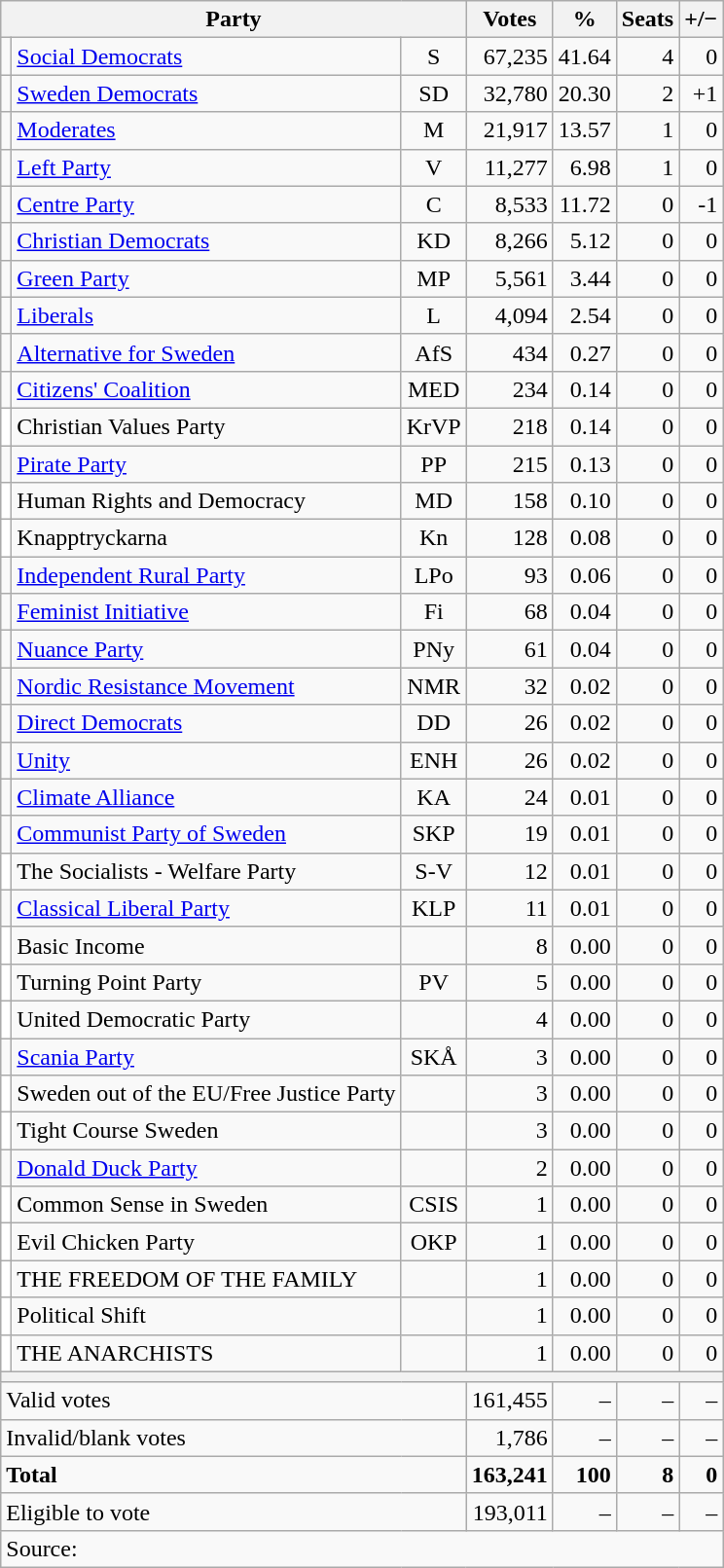<table class=wikitable style=text-align:right>
<tr>
<th colspan=3>Party</th>
<th>Votes</th>
<th>%</th>
<th>Seats</th>
<th>+/−</th>
</tr>
<tr>
<td bgcolor=></td>
<td align=left><a href='#'>Social Democrats</a></td>
<td align=center>S</td>
<td>67,235</td>
<td>41.64</td>
<td>4</td>
<td>0</td>
</tr>
<tr>
<td bgcolor=></td>
<td align=left><a href='#'>Sweden Democrats</a></td>
<td align=center>SD</td>
<td>32,780</td>
<td>20.30</td>
<td>2</td>
<td>+1</td>
</tr>
<tr>
<td bgcolor=></td>
<td align=left><a href='#'>Moderates</a></td>
<td align=center>M</td>
<td>21,917</td>
<td>13.57</td>
<td>1</td>
<td>0</td>
</tr>
<tr>
<td bgcolor=></td>
<td align=left><a href='#'>Left Party</a></td>
<td align=center>V</td>
<td>11,277</td>
<td>6.98</td>
<td>1</td>
<td>0</td>
</tr>
<tr>
<td bgcolor=></td>
<td align=left><a href='#'>Centre Party</a></td>
<td align=center>C</td>
<td>8,533</td>
<td>11.72</td>
<td>0</td>
<td>-1</td>
</tr>
<tr>
<td bgcolor=></td>
<td align=left><a href='#'>Christian Democrats</a></td>
<td align=center>KD</td>
<td>8,266</td>
<td>5.12</td>
<td>0</td>
<td>0</td>
</tr>
<tr>
<td bgcolor=></td>
<td align=left><a href='#'>Green Party</a></td>
<td align=center>MP</td>
<td>5,561</td>
<td>3.44</td>
<td>0</td>
<td>0</td>
</tr>
<tr>
<td bgcolor=></td>
<td align=left><a href='#'>Liberals</a></td>
<td align=center>L</td>
<td>4,094</td>
<td>2.54</td>
<td>0</td>
<td>0</td>
</tr>
<tr>
<td bgcolor=></td>
<td align=left><a href='#'>Alternative for Sweden</a></td>
<td align=center>AfS</td>
<td>434</td>
<td>0.27</td>
<td>0</td>
<td>0</td>
</tr>
<tr>
<td bgcolor=></td>
<td align=left><a href='#'>Citizens' Coalition</a></td>
<td align=center>MED</td>
<td>234</td>
<td>0.14</td>
<td>0</td>
<td>0</td>
</tr>
<tr>
<td bgcolor=white></td>
<td align=left>Christian Values Party</td>
<td align=center>KrVP</td>
<td>218</td>
<td>0.14</td>
<td>0</td>
<td>0</td>
</tr>
<tr>
<td bgcolor=></td>
<td align=left><a href='#'>Pirate Party</a></td>
<td align=center>PP</td>
<td>215</td>
<td>0.13</td>
<td>0</td>
<td>0</td>
</tr>
<tr>
<td bgcolor=white></td>
<td align=left>Human Rights and Democracy</td>
<td align=center>MD</td>
<td>158</td>
<td>0.10</td>
<td>0</td>
<td>0</td>
</tr>
<tr>
<td bgcolor=white></td>
<td align=left>Knapptryckarna</td>
<td align=center>Kn</td>
<td>128</td>
<td>0.08</td>
<td>0</td>
<td>0</td>
</tr>
<tr>
<td bgcolor=></td>
<td align=left><a href='#'>Independent Rural Party</a></td>
<td align=center>LPo</td>
<td>93</td>
<td>0.06</td>
<td>0</td>
<td>0</td>
</tr>
<tr>
<td bgcolor=></td>
<td align=left><a href='#'>Feminist Initiative</a></td>
<td align=center>Fi</td>
<td>68</td>
<td>0.04</td>
<td>0</td>
<td>0</td>
</tr>
<tr>
<td bgcolor=></td>
<td align=left><a href='#'>Nuance Party</a></td>
<td align=center>PNy</td>
<td>61</td>
<td>0.04</td>
<td>0</td>
<td>0</td>
</tr>
<tr>
<td bgcolor=></td>
<td align=left><a href='#'>Nordic Resistance Movement</a></td>
<td align=center>NMR</td>
<td>32</td>
<td>0.02</td>
<td>0</td>
<td>0</td>
</tr>
<tr>
<td bgcolor=></td>
<td align=left><a href='#'>Direct Democrats</a></td>
<td align=center>DD</td>
<td>26</td>
<td>0.02</td>
<td>0</td>
<td>0</td>
</tr>
<tr>
<td bgcolor=></td>
<td align=left><a href='#'>Unity</a></td>
<td align=center>ENH</td>
<td>26</td>
<td>0.02</td>
<td>0</td>
<td>0</td>
</tr>
<tr>
<td bgcolor=></td>
<td align=left><a href='#'>Climate Alliance</a></td>
<td align=center>KA</td>
<td>24</td>
<td>0.01</td>
<td>0</td>
<td>0</td>
</tr>
<tr>
<td bgcolor=></td>
<td align=left><a href='#'>Communist Party of Sweden</a></td>
<td align=center>SKP</td>
<td>19</td>
<td>0.01</td>
<td>0</td>
<td>0</td>
</tr>
<tr>
<td bgcolor=white></td>
<td align=left>The Socialists - Welfare Party</td>
<td align=center>S-V</td>
<td>12</td>
<td>0.01</td>
<td>0</td>
<td>0</td>
</tr>
<tr>
<td bgcolor=></td>
<td align=left><a href='#'>Classical Liberal Party</a></td>
<td align=center>KLP</td>
<td>11</td>
<td>0.01</td>
<td>0</td>
<td>0</td>
</tr>
<tr>
<td bgcolor=white></td>
<td align=left>Basic Income</td>
<td align=center></td>
<td>8</td>
<td>0.00</td>
<td>0</td>
<td>0</td>
</tr>
<tr>
<td bgcolor=white></td>
<td align=left>Turning Point Party</td>
<td align=center>PV</td>
<td>5</td>
<td>0.00</td>
<td>0</td>
<td>0</td>
</tr>
<tr>
<td bgcolor=white></td>
<td align=left>United Democratic Party</td>
<td align=center></td>
<td>4</td>
<td>0.00</td>
<td>0</td>
<td>0</td>
</tr>
<tr>
<td bgcolor=></td>
<td align=left><a href='#'>Scania Party</a></td>
<td align=center>SKÅ</td>
<td>3</td>
<td>0.00</td>
<td>0</td>
<td>0</td>
</tr>
<tr>
<td bgcolor=white></td>
<td align=left>Sweden out of the EU/Free Justice Party</td>
<td align=center></td>
<td>3</td>
<td>0.00</td>
<td>0</td>
<td>0</td>
</tr>
<tr>
<td bgcolor=white></td>
<td align=left>Tight Course Sweden</td>
<td align=center></td>
<td>3</td>
<td>0.00</td>
<td>0</td>
<td>0</td>
</tr>
<tr>
<td bgcolor=></td>
<td align=left><a href='#'>Donald Duck Party</a></td>
<td align=center></td>
<td>2</td>
<td>0.00</td>
<td>0</td>
<td>0</td>
</tr>
<tr>
<td bgcolor=white></td>
<td align=left>Common Sense in Sweden</td>
<td align=center>CSIS</td>
<td>1</td>
<td>0.00</td>
<td>0</td>
<td>0</td>
</tr>
<tr>
<td bgcolor=white></td>
<td align=left>Evil Chicken Party</td>
<td align=center>OKP</td>
<td>1</td>
<td>0.00</td>
<td>0</td>
<td>0</td>
</tr>
<tr>
<td bgcolor=white></td>
<td align=left>THE FREEDOM OF THE FAMILY</td>
<td align=center></td>
<td>1</td>
<td>0.00</td>
<td>0</td>
<td>0</td>
</tr>
<tr>
<td bgcolor=white></td>
<td align=left>Political Shift</td>
<td align=center></td>
<td>1</td>
<td>0.00</td>
<td>0</td>
<td>0</td>
</tr>
<tr>
<td bgcolor=white></td>
<td align=left>THE ANARCHISTS</td>
<td align=center></td>
<td>1</td>
<td>0.00</td>
<td>0</td>
<td>0</td>
</tr>
<tr>
<th colspan=7></th>
</tr>
<tr>
<td align=left colspan=3>Valid votes</td>
<td>161,455</td>
<td>–</td>
<td>–</td>
<td>–</td>
</tr>
<tr>
<td align=left colspan=3>Invalid/blank votes</td>
<td>1,786</td>
<td>–</td>
<td>–</td>
<td>–</td>
</tr>
<tr>
<td align=left colspan=3><strong>Total</strong></td>
<td><strong>163,241</strong></td>
<td><strong>100</strong></td>
<td><strong>8</strong></td>
<td><strong>0</strong></td>
</tr>
<tr>
<td align=left colspan=3>Eligible to vote</td>
<td>193,011</td>
<td>–</td>
<td>–</td>
<td>–</td>
</tr>
<tr>
<td colspan=7 align=left>Source: </td>
</tr>
</table>
